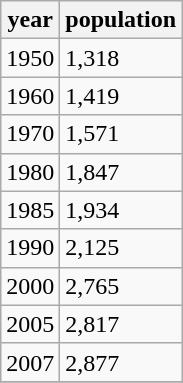<table class="wikitable">
<tr>
<th>year</th>
<th>population</th>
</tr>
<tr>
<td>1950</td>
<td>1,318</td>
</tr>
<tr>
<td>1960</td>
<td>1,419</td>
</tr>
<tr>
<td>1970</td>
<td>1,571</td>
</tr>
<tr>
<td>1980</td>
<td>1,847</td>
</tr>
<tr>
<td>1985</td>
<td>1,934</td>
</tr>
<tr>
<td>1990</td>
<td>2,125</td>
</tr>
<tr>
<td>2000</td>
<td>2,765</td>
</tr>
<tr>
<td>2005</td>
<td>2,817</td>
</tr>
<tr>
<td>2007</td>
<td>2,877</td>
</tr>
<tr>
</tr>
</table>
